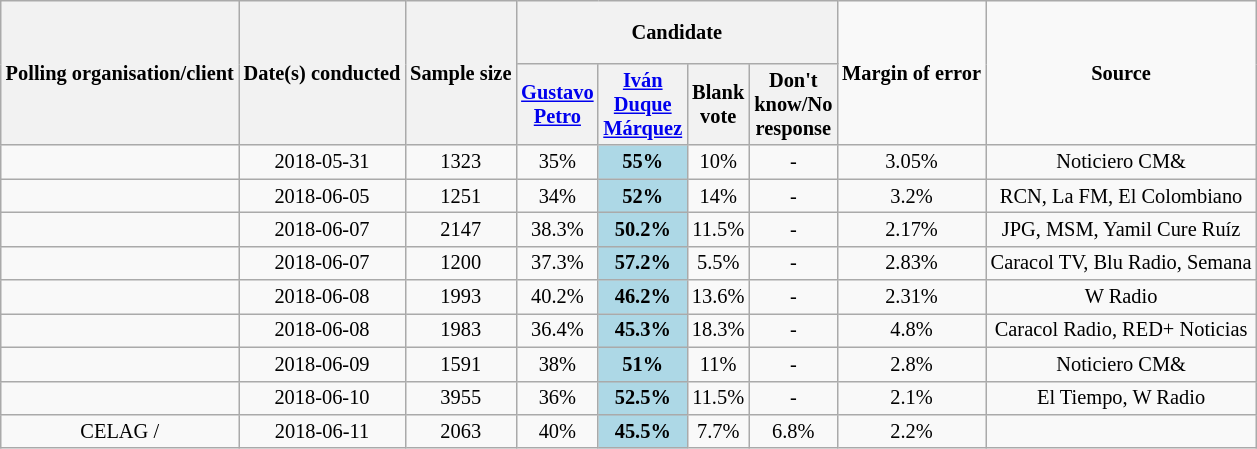<table class="wikitable sortable collapsible expanded" style="text-align:center; font-size:85%; line-height:16px">
<tr style="height:42px;">
<th rowspan="2">Polling organisation/client</th>
<th rowspan="2">Date(s) conducted</th>
<th rowspan="2">Sample size</th>
<th colspan="4">Candidate</th>
<td rowspan="2"><strong>Margin of error</strong></td>
<td rowspan="2"><strong>Source</strong></td>
</tr>
<tr>
<th style="width:30px" class="unsortable"><a href='#'>Gustavo Petro</a></th>
<th style="width:30px" class="unsortable"><a href='#'>Iván Duque Márquez</a></th>
<th style="width:30px" class="unsortable">Blank vote</th>
<th style="width:30px" class="unsortable">Don't know/No response</th>
</tr>
<tr>
<td></td>
<td>2018-05-31</td>
<td>1323</td>
<td>35%</td>
<td style="background:LightBlue"><strong>55%</strong></td>
<td>10%</td>
<td>-</td>
<td>3.05%</td>
<td>Noticiero CM&</td>
</tr>
<tr>
<td></td>
<td>2018-06-05</td>
<td>1251</td>
<td>34%</td>
<td style="background:LightBlue"><strong>52%</strong></td>
<td>14%</td>
<td>-</td>
<td>3.2%</td>
<td>RCN, La FM, El Colombiano</td>
</tr>
<tr>
<td></td>
<td>2018-06-07</td>
<td>2147</td>
<td>38.3%</td>
<td style="background:LightBlue"><strong>50.2%</strong></td>
<td>11.5%</td>
<td>-</td>
<td>2.17%</td>
<td>JPG, MSM, Yamil Cure Ruíz</td>
</tr>
<tr>
<td></td>
<td>2018-06-07</td>
<td>1200</td>
<td>37.3%</td>
<td style="background:LightBlue"><strong>57.2%</strong></td>
<td>5.5%</td>
<td>-</td>
<td>2.83%</td>
<td>Caracol TV, Blu Radio, Semana</td>
</tr>
<tr>
<td></td>
<td>2018-06-08</td>
<td>1993</td>
<td>40.2%</td>
<td style="background:LightBlue"><strong>46.2%</strong></td>
<td>13.6%</td>
<td>-</td>
<td>2.31%</td>
<td>W Radio</td>
</tr>
<tr>
<td></td>
<td>2018-06-08</td>
<td>1983</td>
<td>36.4%</td>
<td style="background:LightBlue"><strong>45.3%</strong></td>
<td>18.3%</td>
<td>-</td>
<td>4.8%</td>
<td>Caracol Radio, RED+ Noticias</td>
</tr>
<tr>
<td></td>
<td>2018-06-09</td>
<td>1591</td>
<td>38%</td>
<td style="background:LightBlue"><strong>51%</strong></td>
<td>11%</td>
<td>-</td>
<td>2.8%</td>
<td>Noticiero CM&</td>
</tr>
<tr>
<td></td>
<td>2018-06-10</td>
<td>3955</td>
<td>36%</td>
<td style="background:LightBlue"><strong>52.5%</strong></td>
<td>11.5%</td>
<td>-</td>
<td>2.1%</td>
<td>El Tiempo, W Radio</td>
</tr>
<tr>
<td>CELAG / </td>
<td>2018-06-11</td>
<td>2063</td>
<td>40%</td>
<td style="background:LightBlue"><strong>45.5%</strong></td>
<td>7.7%</td>
<td>6.8%</td>
<td>2.2%</td>
<td></td>
</tr>
</table>
